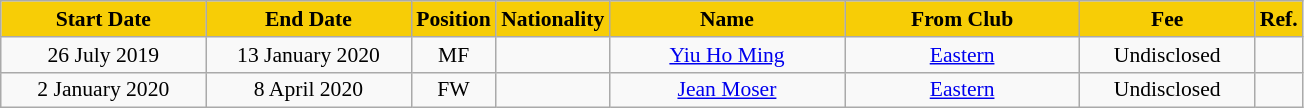<table class="wikitable"  style="text-align:center; font-size:90%;">
<tr>
<th style="background:#f7cd06; color:#000000; width:130px;">Start Date</th>
<th style="background:#f7cd06; color:#000000; width:130px;">End Date</th>
<th style="background:#f7cd06; color:#000000; width:50px;">Position</th>
<th style="background:#f7cd06; color:#000000; width:50px;">Nationality</th>
<th style="background:#f7cd06; color:#000000; width:150px;">Name</th>
<th style="background:#f7cd06; color:#000000; width:150px;">From Club</th>
<th style="background:#f7cd06; color:#000000; width:110px;">Fee</th>
<th style="background:#f7cd06; color:#000000; width:25px;">Ref.</th>
</tr>
<tr>
<td>26 July 2019</td>
<td>13 January 2020</td>
<td>MF</td>
<td></td>
<td><a href='#'>Yiu Ho Ming</a></td>
<td><a href='#'>Eastern</a></td>
<td>Undisclosed</td>
<td></td>
</tr>
<tr>
<td>2 January 2020</td>
<td>8 April 2020</td>
<td>FW</td>
<td></td>
<td><a href='#'>Jean Moser</a></td>
<td><a href='#'>Eastern</a></td>
<td>Undisclosed</td>
<td></td>
</tr>
</table>
